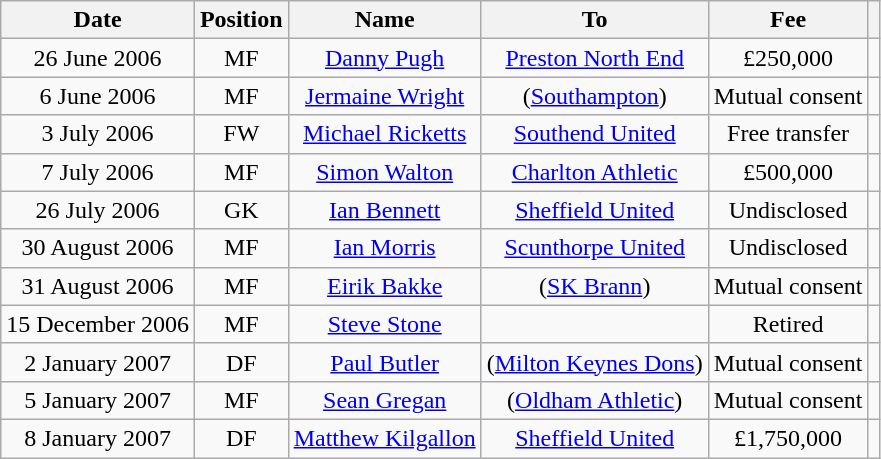<table class="wikitable" style="text-align:center;">
<tr>
<th>Date</th>
<th>Position</th>
<th>Name</th>
<th>To</th>
<th>Fee</th>
<th></th>
</tr>
<tr>
<td>26 June 2006</td>
<td>MF</td>
<td><a href='#'>Danny Pugh</a></td>
<td><a href='#'>Preston North End</a></td>
<td>£250,000</td>
<td></td>
</tr>
<tr>
<td>6 June 2006</td>
<td>MF</td>
<td><a href='#'>Jermaine Wright</a></td>
<td>(<a href='#'>Southampton</a>)</td>
<td>Mutual consent</td>
<td></td>
</tr>
<tr>
<td>3 July 2006</td>
<td>FW</td>
<td><a href='#'>Michael Ricketts</a></td>
<td><a href='#'>Southend United</a></td>
<td>Free transfer</td>
<td></td>
</tr>
<tr>
<td>7 July 2006</td>
<td>MF</td>
<td><a href='#'>Simon Walton</a></td>
<td><a href='#'>Charlton Athletic</a></td>
<td>£500,000</td>
<td></td>
</tr>
<tr>
<td>26 July 2006</td>
<td>GK</td>
<td><a href='#'>Ian Bennett</a></td>
<td><a href='#'>Sheffield United</a></td>
<td>Undisclosed</td>
<td></td>
</tr>
<tr>
<td>30 August 2006</td>
<td>MF</td>
<td><a href='#'>Ian Morris</a></td>
<td><a href='#'>Scunthorpe United</a></td>
<td>Undisclosed</td>
<td></td>
</tr>
<tr>
<td>31 August 2006</td>
<td>MF</td>
<td><a href='#'>Eirik Bakke</a></td>
<td>(<a href='#'>SK Brann</a>)</td>
<td>Mutual consent</td>
<td></td>
</tr>
<tr>
<td>15 December 2006</td>
<td>MF</td>
<td><a href='#'>Steve Stone</a></td>
<td></td>
<td>Retired</td>
<td></td>
</tr>
<tr>
<td>2 January 2007</td>
<td>DF</td>
<td><a href='#'>Paul Butler</a></td>
<td>(<a href='#'>Milton Keynes Dons</a>)</td>
<td>Mutual consent</td>
<td></td>
</tr>
<tr>
<td>5 January 2007</td>
<td>MF</td>
<td><a href='#'>Sean Gregan</a></td>
<td>(<a href='#'>Oldham Athletic</a>)</td>
<td>Mutual consent</td>
<td></td>
</tr>
<tr>
<td>8 January 2007</td>
<td>DF</td>
<td><a href='#'>Matthew Kilgallon</a></td>
<td><a href='#'>Sheffield United</a></td>
<td>£1,750,000</td>
<td></td>
</tr>
</table>
